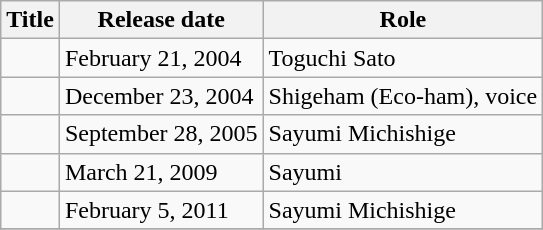<table class="wikitable">
<tr>
<th>Title</th>
<th>Release date</th>
<th>Role</th>
</tr>
<tr>
<td></td>
<td>February 21, 2004</td>
<td>Toguchi Sato</td>
</tr>
<tr>
<td></td>
<td>December 23, 2004</td>
<td>Shigeham (Eco-ham), voice</td>
</tr>
<tr>
<td></td>
<td>September 28, 2005</td>
<td>Sayumi Michishige</td>
</tr>
<tr>
<td></td>
<td>March 21, 2009</td>
<td>Sayumi</td>
</tr>
<tr>
<td></td>
<td>February 5, 2011</td>
<td>Sayumi Michishige</td>
</tr>
<tr>
</tr>
</table>
